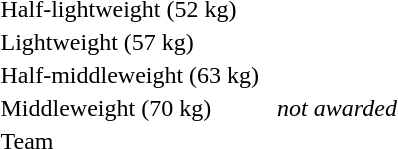<table>
<tr>
<td>Half-lightweight (52 kg)</td>
<td></td>
<td></td>
<td></td>
</tr>
<tr>
<td>Lightweight (57 kg)</td>
<td></td>
<td></td>
<td></td>
</tr>
<tr>
<td>Half-middleweight (63 kg)</td>
<td></td>
<td></td>
<td></td>
</tr>
<tr>
<td>Middleweight (70 kg)</td>
<td></td>
<td></td>
<td><em>not awarded</em></td>
</tr>
<tr>
<td>Team</td>
<td></td>
<td></td>
<td></td>
</tr>
</table>
